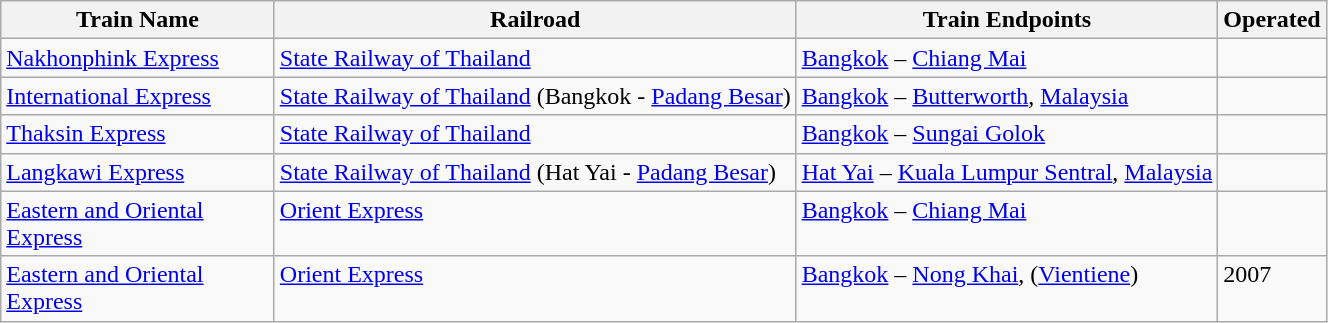<table class="wikitable">
<tr valign="top">
<th style="width:175px;">Train Name</th>
<th>Railroad</th>
<th>Train Endpoints</th>
<th>Operated</th>
</tr>
<tr valign="top">
<td><a href='#'>Nakhonphink Express</a></td>
<td><a href='#'>State Railway of Thailand</a></td>
<td><a href='#'>Bangkok</a> – <a href='#'>Chiang Mai</a></td>
<td> </td>
</tr>
<tr valign="top">
<td><a href='#'>International Express</a></td>
<td><a href='#'>State Railway of Thailand</a> (Bangkok - <a href='#'>Padang Besar</a>)</td>
<td><a href='#'>Bangkok</a> – <a href='#'>Butterworth</a>, <a href='#'>Malaysia</a></td>
<td> </td>
</tr>
<tr valign="top">
<td><a href='#'>Thaksin Express</a></td>
<td><a href='#'>State Railway of Thailand</a></td>
<td><a href='#'>Bangkok</a> – <a href='#'>Sungai Golok</a></td>
<td> </td>
</tr>
<tr valign="top">
<td><a href='#'>Langkawi Express</a></td>
<td><a href='#'>State Railway of Thailand</a> (Hat Yai - <a href='#'>Padang Besar</a>)</td>
<td><a href='#'>Hat Yai</a> – <a href='#'>Kuala Lumpur Sentral</a>, <a href='#'>Malaysia</a></td>
<td> </td>
</tr>
<tr valign="top">
<td><a href='#'>Eastern and Oriental Express</a></td>
<td><a href='#'>Orient Express</a></td>
<td><a href='#'>Bangkok</a> – <a href='#'>Chiang Mai</a></td>
<td> </td>
</tr>
<tr valign="top">
<td><a href='#'>Eastern and Oriental Express</a></td>
<td><a href='#'>Orient Express</a></td>
<td><a href='#'>Bangkok</a> – <a href='#'>Nong Khai</a>, (<a href='#'>Vientiene</a>)</td>
<td>2007</td>
</tr>
</table>
